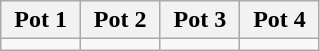<table class="wikitable">
<tr>
<th width=20%>Pot 1</th>
<th width=20%>Pot 2</th>
<th width=20%>Pot 3</th>
<th width=20%>Pot 4</th>
</tr>
<tr>
<td valign=top></td>
<td valign=top></td>
<td valign=top></td>
<td valign=top></td>
</tr>
</table>
